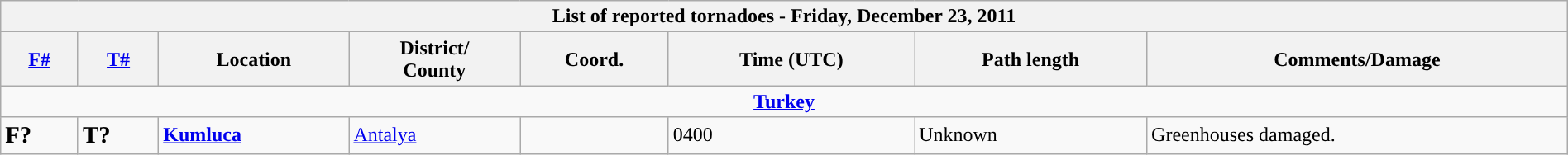<table class="wikitable collapsible" width="100%">
<tr>
<th colspan="8">List of reported tornadoes - Friday, December 23, 2011</th>
</tr>
<tr>
<th><a href='#'>F#</a></th>
<th><a href='#'>T#</a></th>
<th>Location</th>
<th>District/<br>County</th>
<th>Coord.</th>
<th>Time (UTC)</th>
<th>Path length</th>
<th>Comments/Damage</th>
</tr>
<tr>
<td colspan="8" align=center><strong><a href='#'>Turkey</a></strong></td>
</tr>
<tr>
<td><big><strong>F?</strong></big></td>
<td><big><strong>T?</strong></big></td>
<td><strong><a href='#'>Kumluca</a></strong></td>
<td><a href='#'>Antalya</a></td>
<td></td>
<td>0400</td>
<td>Unknown</td>
<td>Greenhouses damaged.</td>
</tr>
</table>
